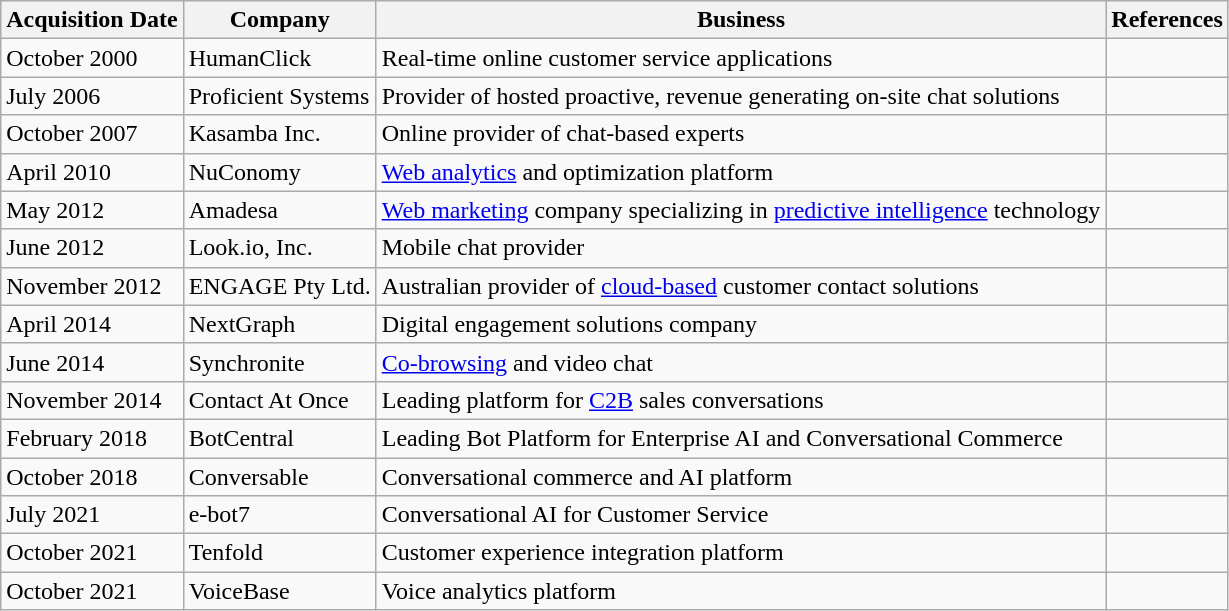<table class="wikitable">
<tr>
<th>Acquisition Date</th>
<th>Company</th>
<th>Business</th>
<th>References</th>
</tr>
<tr>
<td>October 2000</td>
<td>HumanClick</td>
<td>Real-time online customer service applications</td>
<td></td>
</tr>
<tr>
<td>July 2006</td>
<td>Proficient Systems</td>
<td>Provider of hosted proactive, revenue generating on-site chat solutions</td>
<td></td>
</tr>
<tr>
<td>October 2007</td>
<td>Kasamba Inc.</td>
<td>Online provider of chat-based experts</td>
<td></td>
</tr>
<tr>
<td>April 2010</td>
<td>NuConomy</td>
<td><a href='#'>Web analytics</a> and optimization platform</td>
<td></td>
</tr>
<tr>
<td>May 2012</td>
<td>Amadesa</td>
<td><a href='#'>Web marketing</a> company specializing in <a href='#'>predictive intelligence</a> technology</td>
<td></td>
</tr>
<tr>
<td>June 2012</td>
<td>Look.io, Inc.</td>
<td>Mobile chat provider</td>
<td></td>
</tr>
<tr>
<td>November 2012</td>
<td>ENGAGE Pty Ltd.</td>
<td>Australian provider of <a href='#'>cloud-based</a> customer contact solutions</td>
<td></td>
</tr>
<tr>
<td>April 2014</td>
<td>NextGraph</td>
<td>Digital engagement solutions company</td>
<td></td>
</tr>
<tr>
<td>June 2014</td>
<td>Synchronite</td>
<td><a href='#'>Co-browsing</a> and video chat</td>
<td></td>
</tr>
<tr>
<td>November 2014</td>
<td>Contact At Once</td>
<td>Leading platform for <a href='#'>C2B</a> sales conversations</td>
<td></td>
</tr>
<tr>
<td>February 2018</td>
<td>BotCentral</td>
<td>Leading Bot Platform for Enterprise AI and Conversational Commerce</td>
<td></td>
</tr>
<tr>
<td>October 2018</td>
<td>Conversable</td>
<td>Conversational commerce and AI platform</td>
<td></td>
</tr>
<tr>
<td>July 2021</td>
<td>e-bot7</td>
<td>Conversational AI for Customer Service</td>
<td></td>
</tr>
<tr>
<td>October 2021</td>
<td>Tenfold</td>
<td>Customer experience integration platform</td>
<td></td>
</tr>
<tr>
<td>October 2021</td>
<td>VoiceBase</td>
<td>Voice analytics platform</td>
<td></td>
</tr>
</table>
